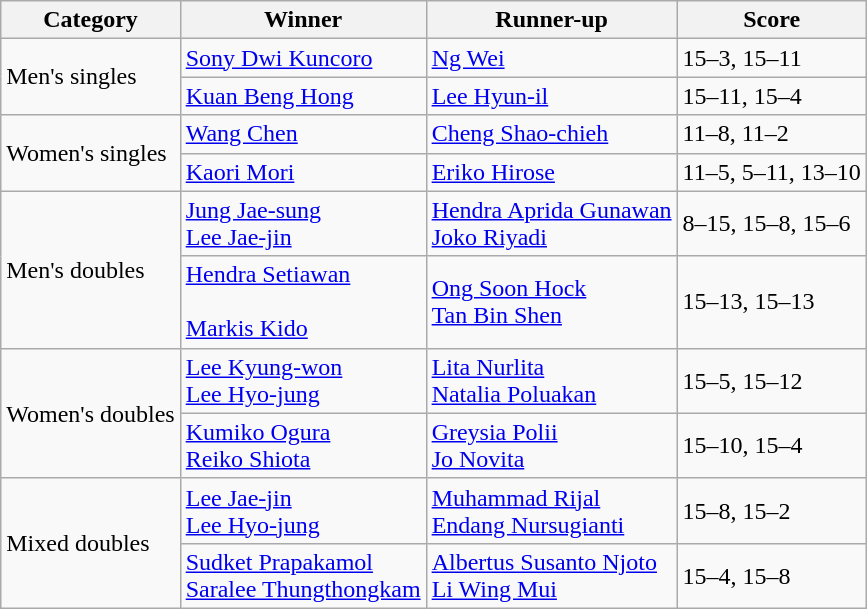<table class="wikitable">
<tr>
<th>Category</th>
<th>Winner</th>
<th>Runner-up</th>
<th>Score</th>
</tr>
<tr>
<td rowspan=2>Men's singles</td>
<td> <a href='#'>Sony Dwi Kuncoro</a></td>
<td> <a href='#'>Ng Wei</a></td>
<td>15–3, 15–11</td>
</tr>
<tr>
<td> <a href='#'>Kuan Beng Hong</a></td>
<td> <a href='#'>Lee Hyun-il</a></td>
<td>15–11, 15–4</td>
</tr>
<tr>
<td rowspan=2>Women's singles</td>
<td> <a href='#'>Wang Chen</a></td>
<td> <a href='#'>Cheng Shao-chieh</a></td>
<td>11–8, 11–2</td>
</tr>
<tr>
<td> <a href='#'>Kaori Mori</a></td>
<td> <a href='#'>Eriko Hirose</a></td>
<td>11–5, 5–11, 13–10</td>
</tr>
<tr>
<td rowspan=2>Men's doubles</td>
<td> <a href='#'>Jung Jae-sung</a><br> <a href='#'>Lee Jae-jin</a></td>
<td> <a href='#'>Hendra Aprida Gunawan</a><br> <a href='#'>Joko Riyadi</a></td>
<td>8–15, 15–8, 15–6</td>
</tr>
<tr>
<td> <a href='#'>Hendra Setiawan</a><br><br> <a href='#'>Markis Kido</a></td>
<td> <a href='#'>Ong Soon Hock</a><br> <a href='#'>Tan Bin Shen</a></td>
<td>15–13, 15–13</td>
</tr>
<tr>
<td rowspan=2>Women's doubles</td>
<td> <a href='#'>Lee Kyung-won</a><br>  <a href='#'>Lee Hyo-jung</a></td>
<td> <a href='#'>Lita Nurlita</a><br> <a href='#'>Natalia Poluakan</a></td>
<td>15–5, 15–12</td>
</tr>
<tr>
<td> <a href='#'>Kumiko Ogura</a><br> <a href='#'>Reiko Shiota</a></td>
<td> <a href='#'>Greysia Polii</a><br> <a href='#'>Jo Novita</a></td>
<td>15–10, 15–4</td>
</tr>
<tr>
<td rowspan=2>Mixed doubles</td>
<td> <a href='#'>Lee Jae-jin</a><br> <a href='#'>Lee Hyo-jung</a></td>
<td> <a href='#'>Muhammad Rijal</a><br> <a href='#'>Endang Nursugianti</a></td>
<td>15–8, 15–2</td>
</tr>
<tr>
<td> <a href='#'>Sudket Prapakamol</a><br> <a href='#'>Saralee Thungthongkam</a></td>
<td> <a href='#'>Albertus Susanto Njoto</a><br> <a href='#'>Li Wing Mui</a></td>
<td>15–4, 15–8</td>
</tr>
</table>
